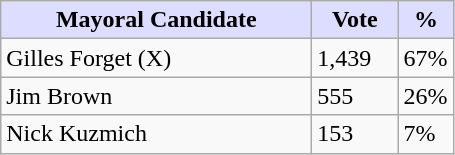<table class="wikitable">
<tr>
<th style="background:#ddf; width:200px;">Mayoral Candidate</th>
<th style="background:#ddf; width:50px;">Vote</th>
<th style="background:#ddf; width:30px;">%</th>
</tr>
<tr>
<td>Gilles Forget (X)</td>
<td>1,439</td>
<td>67%</td>
</tr>
<tr>
<td>Jim Brown</td>
<td>555</td>
<td>26%</td>
</tr>
<tr>
<td>Nick Kuzmich</td>
<td>153</td>
<td>7%</td>
</tr>
</table>
